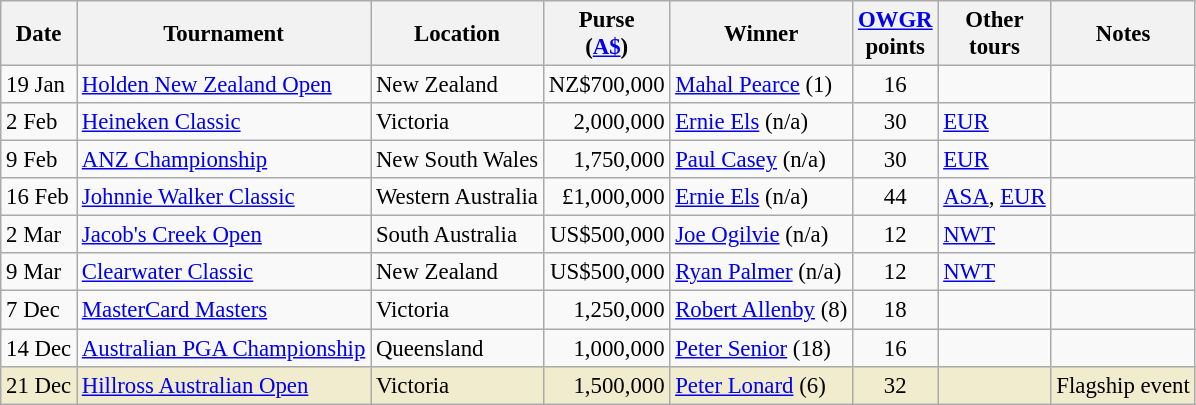<table class="wikitable" style="font-size:95%">
<tr>
<th>Date</th>
<th>Tournament</th>
<th>Location</th>
<th>Purse<br>(<a href='#'>A$</a>)</th>
<th>Winner</th>
<th><a href='#'>OWGR</a><br>points</th>
<th>Other<br>tours</th>
<th>Notes</th>
</tr>
<tr>
<td>19 Jan</td>
<td><a href='#'>Holden New Zealand Open</a></td>
<td>New Zealand</td>
<td align=right>NZ$700,000</td>
<td> <a href='#'>Mahal Pearce</a> (1)</td>
<td align=center>16</td>
<td></td>
<td></td>
</tr>
<tr>
<td>2 Feb</td>
<td><a href='#'>Heineken Classic</a></td>
<td>Victoria</td>
<td align=right>2,000,000</td>
<td> <a href='#'>Ernie Els</a> (n/a)</td>
<td align=center>30</td>
<td><a href='#'>EUR</a></td>
<td></td>
</tr>
<tr>
<td>9 Feb</td>
<td><a href='#'>ANZ Championship</a></td>
<td>New South Wales</td>
<td align=right>1,750,000</td>
<td> <a href='#'>Paul Casey</a> (n/a)</td>
<td align=center>30</td>
<td><a href='#'>EUR</a></td>
<td></td>
</tr>
<tr>
<td>16 Feb</td>
<td><a href='#'>Johnnie Walker Classic</a></td>
<td>Western Australia</td>
<td align=right>£1,000,000</td>
<td> <a href='#'>Ernie Els</a> (n/a)</td>
<td align=center>44</td>
<td><a href='#'>ASA</a>, <a href='#'>EUR</a></td>
<td></td>
</tr>
<tr>
<td>2 Mar</td>
<td><a href='#'>Jacob's Creek Open</a></td>
<td>South Australia</td>
<td align=right>US$500,000</td>
<td> <a href='#'>Joe Ogilvie</a> (n/a)</td>
<td align=center>12</td>
<td><a href='#'>NWT</a></td>
<td></td>
</tr>
<tr>
<td>9 Mar</td>
<td><a href='#'>Clearwater Classic</a></td>
<td>New Zealand</td>
<td align=right>US$500,000</td>
<td> <a href='#'>Ryan Palmer</a> (n/a)</td>
<td align=center>12</td>
<td><a href='#'>NWT</a></td>
<td></td>
</tr>
<tr>
<td>7 Dec</td>
<td><a href='#'>MasterCard Masters</a></td>
<td>Victoria</td>
<td align=right>1,250,000</td>
<td> <a href='#'>Robert Allenby</a> (8)</td>
<td align=center>18</td>
<td></td>
<td></td>
</tr>
<tr>
<td>14 Dec</td>
<td><a href='#'>Australian PGA Championship</a></td>
<td>Queensland</td>
<td align=right>1,000,000</td>
<td> <a href='#'>Peter Senior</a> (18)</td>
<td align=center>16</td>
<td></td>
<td></td>
</tr>
<tr style="background:#f2ecce;">
<td>21 Dec</td>
<td><a href='#'>Hillross Australian Open</a></td>
<td>Victoria</td>
<td align=right>1,500,000</td>
<td> <a href='#'>Peter Lonard</a> (6)</td>
<td align=center>32</td>
<td></td>
<td>Flagship event</td>
</tr>
</table>
